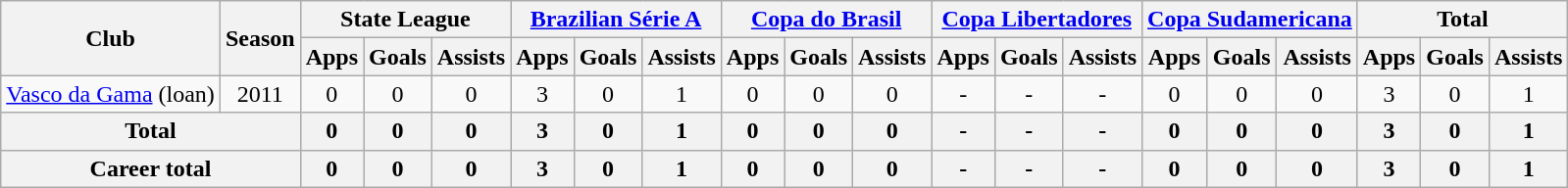<table class="wikitable" style="text-align: center;">
<tr>
<th rowspan="2">Club</th>
<th rowspan="2">Season</th>
<th colspan="3">State League</th>
<th colspan="3"><a href='#'>Brazilian Série A</a></th>
<th colspan="3"><a href='#'>Copa do Brasil</a></th>
<th colspan="3"><a href='#'>Copa Libertadores</a></th>
<th colspan="3"><a href='#'>Copa Sudamericana</a></th>
<th colspan="3">Total</th>
</tr>
<tr>
<th>Apps</th>
<th>Goals</th>
<th>Assists</th>
<th>Apps</th>
<th>Goals</th>
<th>Assists</th>
<th>Apps</th>
<th>Goals</th>
<th>Assists</th>
<th>Apps</th>
<th>Goals</th>
<th>Assists</th>
<th>Apps</th>
<th>Goals</th>
<th>Assists</th>
<th>Apps</th>
<th>Goals</th>
<th>Assists</th>
</tr>
<tr>
<td rowspan="1" valign="top"><a href='#'>Vasco da Gama</a> (loan)</td>
<td>2011</td>
<td>0</td>
<td>0</td>
<td>0</td>
<td>3</td>
<td>0</td>
<td>1</td>
<td>0</td>
<td>0</td>
<td>0</td>
<td>-</td>
<td>-</td>
<td>-</td>
<td>0</td>
<td>0</td>
<td>0</td>
<td>3</td>
<td>0</td>
<td>1</td>
</tr>
<tr>
<th colspan="2"><strong>Total</strong></th>
<th>0</th>
<th>0</th>
<th>0</th>
<th>3</th>
<th>0</th>
<th>1</th>
<th>0</th>
<th>0</th>
<th>0</th>
<th>-</th>
<th>-</th>
<th>-</th>
<th>0</th>
<th>0</th>
<th>0</th>
<th>3</th>
<th>0</th>
<th>1</th>
</tr>
<tr>
<th colspan="2"><strong>Career total</strong></th>
<th>0</th>
<th>0</th>
<th>0</th>
<th>3</th>
<th>0</th>
<th>1</th>
<th>0</th>
<th>0</th>
<th>0</th>
<th>-</th>
<th>-</th>
<th>-</th>
<th>0</th>
<th>0</th>
<th>0</th>
<th>3</th>
<th>0</th>
<th>1</th>
</tr>
</table>
